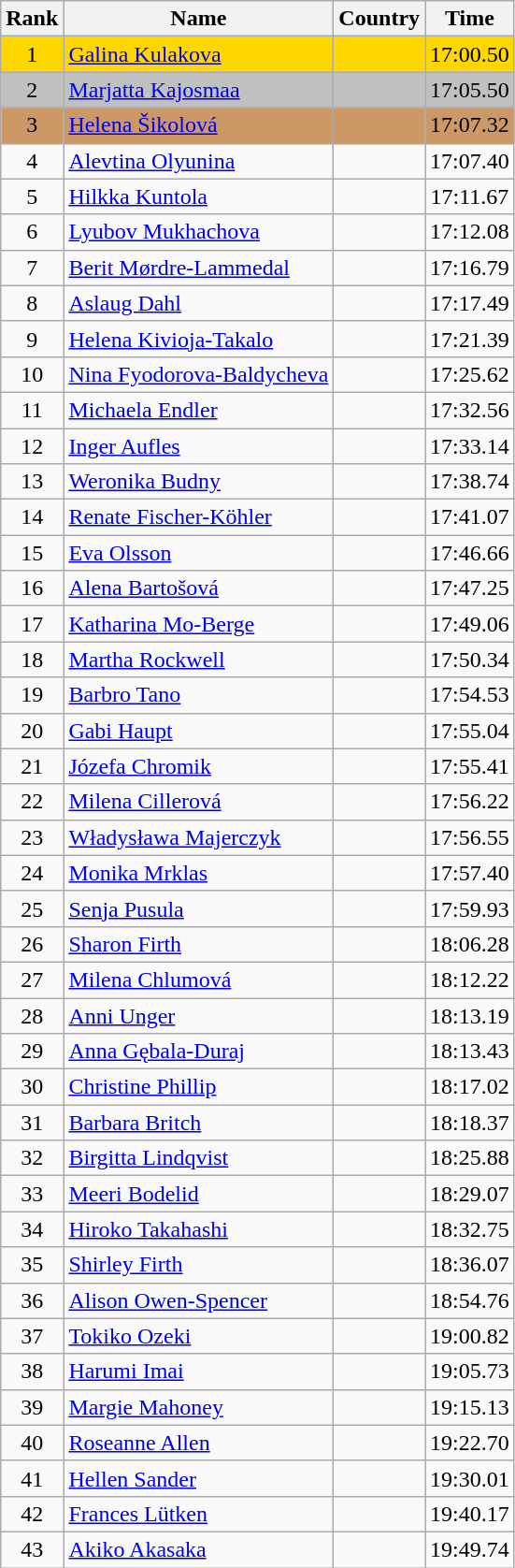<table class="wikitable sortable" style="text-align:center">
<tr>
<th>Rank</th>
<th>Name</th>
<th>Country</th>
<th>Time</th>
</tr>
<tr bgcolor=gold>
<td>1</td>
<td align="left"><a href='#'>Galina Kulakova</a></td>
<td align="left"></td>
<td>17:00.50</td>
</tr>
<tr bgcolor=silver>
<td>2</td>
<td align="left"><a href='#'>Marjatta Kajosmaa</a></td>
<td align="left"></td>
<td>17:05.50</td>
</tr>
<tr bgcolor=#CC9966>
<td>3</td>
<td align="left"><a href='#'>Helena Šikolová</a></td>
<td align="left"></td>
<td>17:07.32</td>
</tr>
<tr>
<td>4</td>
<td align="left"><a href='#'>Alevtina Olyunina</a></td>
<td align="left"></td>
<td>17:07.40</td>
</tr>
<tr>
<td>5</td>
<td align="left"><a href='#'>Hilkka Kuntola</a></td>
<td align="left"></td>
<td>17:11.67</td>
</tr>
<tr>
<td>6</td>
<td align="left"><a href='#'>Lyubov Mukhachova</a></td>
<td align="left"></td>
<td>17:12.08</td>
</tr>
<tr>
<td>7</td>
<td align="left"><a href='#'>Berit Mørdre-Lammedal</a></td>
<td align="left"></td>
<td>17:16.79</td>
</tr>
<tr>
<td>8</td>
<td align="left"><a href='#'>Aslaug Dahl</a></td>
<td align="left"></td>
<td>17:17.49</td>
</tr>
<tr>
<td>9</td>
<td align="left"><a href='#'>Helena Kivioja-Takalo</a></td>
<td align="left"></td>
<td>17:21.39</td>
</tr>
<tr>
<td>10</td>
<td align="left"><a href='#'>Nina Fyodorova-Baldycheva</a></td>
<td align="left"></td>
<td>17:25.62</td>
</tr>
<tr>
<td>11</td>
<td align="left"><a href='#'>Michaela Endler</a></td>
<td align="left"></td>
<td>17:32.56</td>
</tr>
<tr>
<td>12</td>
<td align="left"><a href='#'>Inger Aufles</a></td>
<td align="left"></td>
<td>17:33.14</td>
</tr>
<tr>
<td>13</td>
<td align="left"><a href='#'>Weronika Budny</a></td>
<td align="left"></td>
<td>17:38.74</td>
</tr>
<tr>
<td>14</td>
<td align="left"><a href='#'>Renate Fischer-Köhler</a></td>
<td align="left"></td>
<td>17:41.07</td>
</tr>
<tr>
<td>15</td>
<td align="left"><a href='#'>Eva Olsson</a></td>
<td align="left"></td>
<td>17:46.66</td>
</tr>
<tr>
<td>16</td>
<td align="left"><a href='#'>Alena Bartošová</a></td>
<td align="left"></td>
<td>17:47.25</td>
</tr>
<tr>
<td>17</td>
<td align="left"><a href='#'>Katharina Mo-Berge</a></td>
<td align="left"></td>
<td>17:49.06</td>
</tr>
<tr>
<td>18</td>
<td align="left"><a href='#'>Martha Rockwell</a></td>
<td align="left"></td>
<td>17:50.34</td>
</tr>
<tr>
<td>19</td>
<td align="left"><a href='#'>Barbro Tano</a></td>
<td align="left"></td>
<td>17:54.53</td>
</tr>
<tr>
<td>20</td>
<td align="left"><a href='#'>Gabi Haupt</a></td>
<td align="left"></td>
<td>17:55.04</td>
</tr>
<tr>
<td>21</td>
<td align="left"><a href='#'>Józefa Chromik</a></td>
<td align="left"></td>
<td>17:55.41</td>
</tr>
<tr>
<td>22</td>
<td align="left"><a href='#'>Milena Cillerová</a></td>
<td align="left"></td>
<td>17:56.22</td>
</tr>
<tr>
<td>23</td>
<td align="left"><a href='#'>Władysława Majerczyk</a></td>
<td align="left"></td>
<td>17:56.55</td>
</tr>
<tr>
<td>24</td>
<td align="left"><a href='#'>Monika Mrklas</a></td>
<td align="left"></td>
<td>17:57.40</td>
</tr>
<tr>
<td>25</td>
<td align="left"><a href='#'>Senja Pusula</a></td>
<td align="left"></td>
<td>17:59.93</td>
</tr>
<tr>
<td>26</td>
<td align="left"><a href='#'>Sharon Firth</a></td>
<td align="left"></td>
<td>18:06.28</td>
</tr>
<tr>
<td>27</td>
<td align="left"><a href='#'>Milena Chlumová</a></td>
<td align="left"></td>
<td>18:12.22</td>
</tr>
<tr>
<td>28</td>
<td align="left"><a href='#'>Anni Unger</a></td>
<td align="left"></td>
<td>18:13.19</td>
</tr>
<tr>
<td>29</td>
<td align="left"><a href='#'>Anna Gębala-Duraj</a></td>
<td align="left"></td>
<td>18:13.43</td>
</tr>
<tr>
<td>30</td>
<td align="left"><a href='#'>Christine Phillip</a></td>
<td align="left"></td>
<td>18:17.02</td>
</tr>
<tr>
<td>31</td>
<td align="left"><a href='#'>Barbara Britch</a></td>
<td align="left"></td>
<td>18:18.37</td>
</tr>
<tr>
<td>32</td>
<td align="left"><a href='#'>Birgitta Lindqvist</a></td>
<td align="left"></td>
<td>18:25.88</td>
</tr>
<tr>
<td>33</td>
<td align="left"><a href='#'>Meeri Bodelid</a></td>
<td align="left"></td>
<td>18:29.07</td>
</tr>
<tr>
<td>34</td>
<td align="left"><a href='#'>Hiroko Takahashi</a></td>
<td align="left"></td>
<td>18:32.75</td>
</tr>
<tr>
<td>35</td>
<td align="left"><a href='#'>Shirley Firth</a></td>
<td align="left"></td>
<td>18:36.07</td>
</tr>
<tr>
<td>36</td>
<td align="left"><a href='#'>Alison Owen-Spencer</a></td>
<td align="left"></td>
<td>18:54.76</td>
</tr>
<tr>
<td>37</td>
<td align="left"><a href='#'>Tokiko Ozeki</a></td>
<td align="left"></td>
<td>19:00.82</td>
</tr>
<tr>
<td>38</td>
<td align="left"><a href='#'>Harumi Imai</a></td>
<td align="left"></td>
<td>19:05.73</td>
</tr>
<tr>
<td>39</td>
<td align="left"><a href='#'>Margie Mahoney</a></td>
<td align="left"></td>
<td>19:15.13</td>
</tr>
<tr>
<td>40</td>
<td align="left"><a href='#'>Roseanne Allen</a></td>
<td align="left"></td>
<td>19:22.70</td>
</tr>
<tr>
<td>41</td>
<td align="left"><a href='#'>Hellen Sander</a></td>
<td align="left"></td>
<td>19:30.01</td>
</tr>
<tr>
<td>42</td>
<td align="left"><a href='#'>Frances Lütken</a></td>
<td align="left"></td>
<td>19:40.17</td>
</tr>
<tr>
<td>43</td>
<td align="left"><a href='#'>Akiko Akasaka</a></td>
<td align="left"></td>
<td>19:49.74</td>
</tr>
</table>
